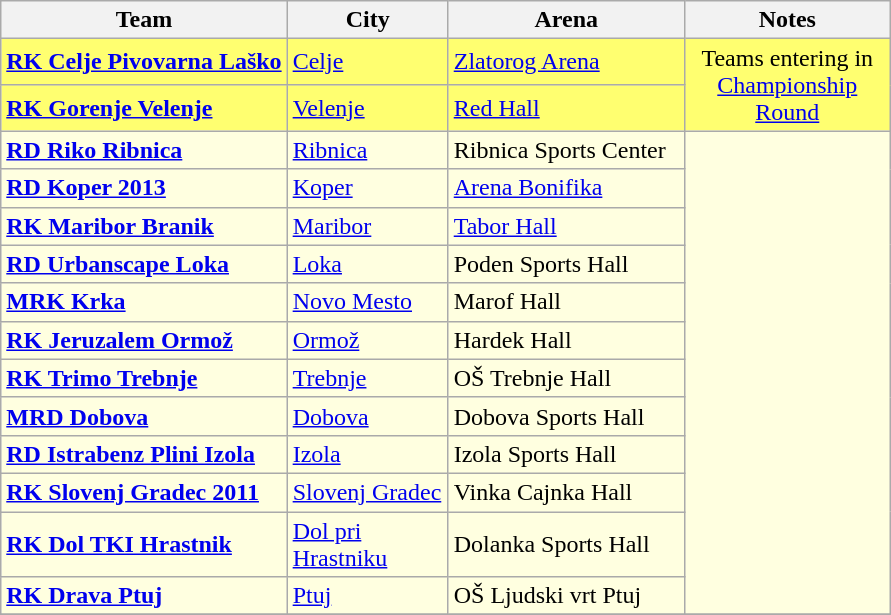<table class="wikitable sortable">
<tr>
<th>Team</th>
<th width=100>City</th>
<th width=150>Arena</th>
<th width=130>Notes</th>
</tr>
<tr bgcolor=ffff70>
<td><strong><a href='#'>RK Celje Pivovarna Laško</a></strong></td>
<td><a href='#'>Celje</a></td>
<td><a href='#'>Zlatorog Arena</a></td>
<td rowspan=2 align=center>Teams entering in<br><a href='#'>Championship Round</a></td>
</tr>
<tr bgcolor=ffff70>
<td><strong><a href='#'>RK Gorenje Velenje</a></strong></td>
<td><a href='#'>Velenje</a></td>
<td><a href='#'>Red Hall</a></td>
</tr>
<tr bgcolor=ffffe0>
<td><strong><a href='#'>RD Riko Ribnica</a></strong></td>
<td><a href='#'>Ribnica</a></td>
<td>Ribnica Sports Center</td>
<td rowspan=12 align=center></td>
</tr>
<tr bgcolor=ffffe0>
<td><strong><a href='#'>RD Koper 2013</a></strong></td>
<td><a href='#'>Koper</a></td>
<td><a href='#'>Arena Bonifika</a></td>
</tr>
<tr bgcolor=ffffe0>
<td><strong><a href='#'>RK Maribor Branik</a></strong></td>
<td><a href='#'>Maribor</a></td>
<td><a href='#'>Tabor Hall</a></td>
</tr>
<tr bgcolor=ffffe0>
<td><strong><a href='#'>RD Urbanscape Loka</a></strong></td>
<td><a href='#'>Loka</a></td>
<td>Poden Sports Hall</td>
</tr>
<tr bgcolor=ffffe0>
<td><strong><a href='#'>MRK Krka</a></strong></td>
<td><a href='#'>Novo Mesto</a></td>
<td>Marof Hall</td>
</tr>
<tr bgcolor=ffffe0>
<td><strong><a href='#'>RK Jeruzalem Ormož</a></strong></td>
<td><a href='#'>Ormož</a></td>
<td>Hardek Hall</td>
</tr>
<tr bgcolor=ffffe0>
<td><strong><a href='#'>RK Trimo Trebnje</a></strong></td>
<td><a href='#'>Trebnje</a></td>
<td>OŠ Trebnje Hall</td>
</tr>
<tr bgcolor=ffffe0>
<td><strong><a href='#'>MRD Dobova</a></strong></td>
<td><a href='#'>Dobova</a></td>
<td>Dobova Sports Hall</td>
</tr>
<tr bgcolor=ffffe0>
<td><strong><a href='#'>RD Istrabenz Plini Izola</a></strong></td>
<td><a href='#'>Izola</a></td>
<td>Izola Sports Hall</td>
</tr>
<tr bgcolor=ffffe0>
<td><strong><a href='#'>RK Slovenj Gradec 2011</a></strong></td>
<td><a href='#'>Slovenj Gradec</a></td>
<td>Vinka Cajnka Hall</td>
</tr>
<tr bgcolor=ffffe0>
<td><strong><a href='#'>RK Dol TKI Hrastnik</a></strong></td>
<td><a href='#'>Dol pri Hrastniku</a></td>
<td>Dolanka Sports Hall</td>
</tr>
<tr bgcolor=ffffe0>
<td><strong><a href='#'>RK Drava Ptuj</a></strong></td>
<td><a href='#'>Ptuj</a></td>
<td>OŠ Ljudski vrt Ptuj</td>
</tr>
<tr>
</tr>
</table>
